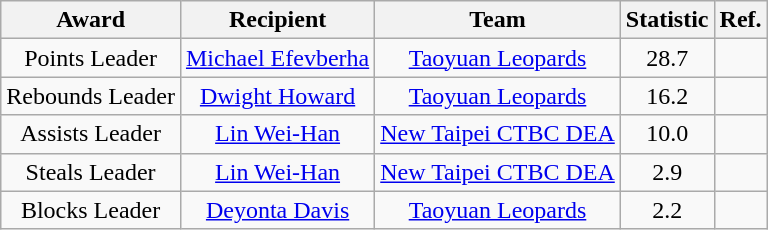<table class="wikitable" style="text-align:center">
<tr>
<th>Award</th>
<th>Recipient</th>
<th>Team</th>
<th>Statistic</th>
<th>Ref.</th>
</tr>
<tr>
<td>Points Leader</td>
<td><a href='#'>Michael Efevberha</a></td>
<td><a href='#'>Taoyuan Leopards</a></td>
<td>28.7</td>
<td></td>
</tr>
<tr>
<td>Rebounds Leader</td>
<td><a href='#'>Dwight Howard</a></td>
<td><a href='#'>Taoyuan Leopards</a></td>
<td>16.2</td>
<td></td>
</tr>
<tr>
<td>Assists Leader</td>
<td><a href='#'>Lin Wei-Han</a></td>
<td><a href='#'>New Taipei CTBC DEA</a></td>
<td>10.0</td>
<td></td>
</tr>
<tr>
<td>Steals Leader</td>
<td><a href='#'>Lin Wei-Han</a></td>
<td><a href='#'>New Taipei CTBC DEA</a></td>
<td>2.9</td>
<td></td>
</tr>
<tr>
<td>Blocks Leader</td>
<td><a href='#'>Deyonta Davis</a></td>
<td><a href='#'>Taoyuan Leopards</a></td>
<td>2.2</td>
<td></td>
</tr>
</table>
